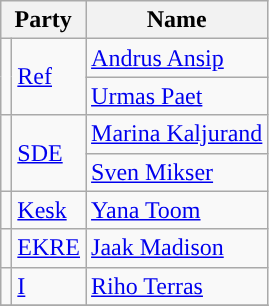<table class="wikitable sortable">
<tr>
<th colspan="2">Party</th>
<th>Name</th>
</tr>
<tr>
<td rowspan=2 style="background-color:"></td>
<td rowspan=2><a href='#'><span>Ref</span></a></td>
<td><a href='#'>Andrus Ansip</a></td>
</tr>
<tr>
<td><a href='#'>Urmas Paet</a></td>
</tr>
<tr>
<td rowspan=2 style="background-color:"></td>
<td rowspan=2><a href='#'><span>SDE</span></a></td>
<td><a href='#'>Marina Kaljurand</a></td>
</tr>
<tr>
<td><a href='#'>Sven Mikser</a></td>
</tr>
<tr>
<td style="background-color:"></td>
<td><a href='#'><span>Kesk</span></a></td>
<td><a href='#'>Yana Toom</a></td>
</tr>
<tr>
<td style="background-color:"></td>
<td><a href='#'><span>EKRE</span></a></td>
<td><a href='#'>Jaak Madison</a></td>
</tr>
<tr>
<td style="background-color:"></td>
<td><a href='#'><span>I</span></a></td>
<td><a href='#'>Riho Terras</a> </td>
</tr>
<tr>
</tr>
</table>
